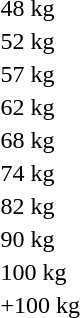<table>
<tr>
<td>48 kg</td>
<td></td>
<td></td>
<td></td>
</tr>
<tr>
<td>52 kg</td>
<td></td>
<td></td>
<td></td>
</tr>
<tr>
<td>57 kg</td>
<td></td>
<td></td>
<td></td>
</tr>
<tr>
<td>62 kg</td>
<td></td>
<td></td>
<td></td>
</tr>
<tr>
<td>68 kg</td>
<td></td>
<td></td>
<td></td>
</tr>
<tr>
<td>74 kg</td>
<td></td>
<td></td>
<td></td>
</tr>
<tr>
<td>82 kg</td>
<td></td>
<td></td>
<td></td>
</tr>
<tr>
<td>90 kg</td>
<td></td>
<td></td>
<td></td>
</tr>
<tr>
<td>100 kg</td>
<td></td>
<td></td>
<td></td>
</tr>
<tr>
<td>+100 kg</td>
<td></td>
<td></td>
<td></td>
</tr>
</table>
